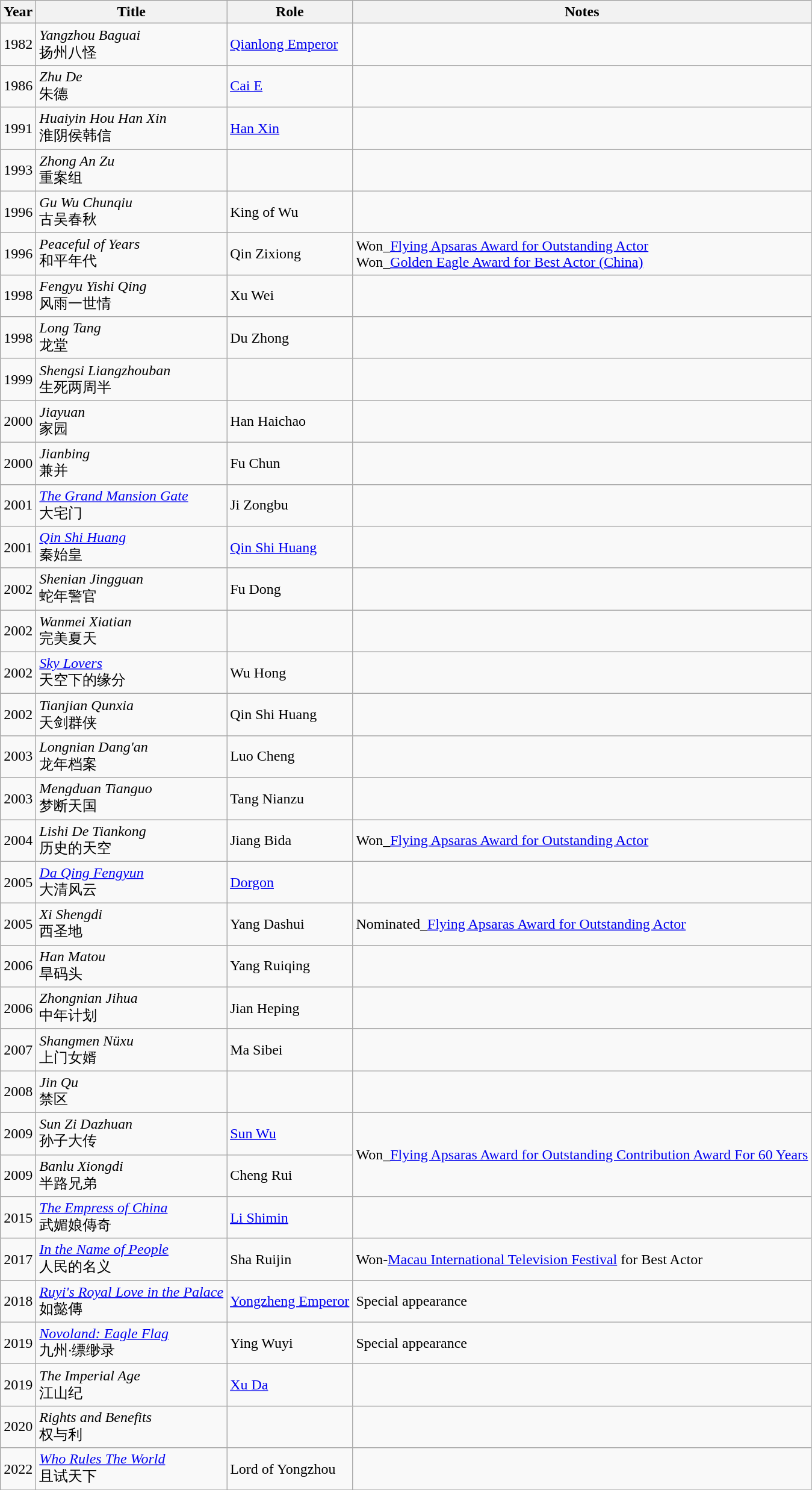<table class="wikitable sortable">
<tr>
<th>Year</th>
<th>Title</th>
<th>Role</th>
<th class="unsortable">Notes</th>
</tr>
<tr>
<td>1982</td>
<td><em>Yangzhou Baguai</em><br>扬州八怪</td>
<td><a href='#'>Qianlong Emperor</a></td>
<td></td>
</tr>
<tr>
<td>1986</td>
<td><em>Zhu De</em><br>朱德</td>
<td><a href='#'>Cai E</a></td>
<td></td>
</tr>
<tr>
<td>1991</td>
<td><em>Huaiyin Hou Han Xin</em><br>淮阴侯韩信</td>
<td><a href='#'>Han Xin</a></td>
<td></td>
</tr>
<tr>
<td>1993</td>
<td><em>Zhong An Zu</em><br>重案组</td>
<td></td>
<td></td>
</tr>
<tr>
<td>1996</td>
<td><em>Gu Wu Chunqiu</em><br>古吴春秋</td>
<td>King of Wu</td>
<td></td>
</tr>
<tr>
<td>1996</td>
<td><em>Peaceful of Years</em><br>和平年代</td>
<td>Qin Zixiong</td>
<td>Won_<a href='#'>Flying Apsaras Award for Outstanding Actor</a> <br>Won_<a href='#'>Golden Eagle Award for Best Actor (China)</a></td>
</tr>
<tr>
<td>1998</td>
<td><em>Fengyu Yishi Qing</em><br>风雨一世情</td>
<td>Xu Wei</td>
<td></td>
</tr>
<tr>
<td>1998</td>
<td><em>Long Tang</em><br>龙堂</td>
<td>Du Zhong</td>
<td></td>
</tr>
<tr>
<td>1999</td>
<td><em>Shengsi Liangzhouban</em><br>生死两周半</td>
<td></td>
<td></td>
</tr>
<tr>
<td>2000</td>
<td><em>Jiayuan</em><br>家园</td>
<td>Han Haichao</td>
<td></td>
</tr>
<tr>
<td>2000</td>
<td><em>Jianbing</em><br>兼并</td>
<td>Fu Chun</td>
<td></td>
</tr>
<tr>
<td>2001</td>
<td><em><a href='#'>The Grand Mansion Gate</a></em><br>大宅门</td>
<td>Ji Zongbu</td>
<td></td>
</tr>
<tr>
<td>2001</td>
<td><em><a href='#'>Qin Shi Huang</a></em><br>秦始皇</td>
<td><a href='#'>Qin Shi Huang</a></td>
<td></td>
</tr>
<tr>
<td>2002</td>
<td><em>Shenian Jingguan</em><br>蛇年警官</td>
<td>Fu Dong</td>
<td></td>
</tr>
<tr>
<td>2002</td>
<td><em>Wanmei Xiatian</em><br>完美夏天</td>
<td></td>
<td></td>
</tr>
<tr>
<td>2002</td>
<td><em><a href='#'>Sky Lovers</a></em><br>天空下的缘分</td>
<td>Wu Hong</td>
<td></td>
</tr>
<tr>
<td>2002</td>
<td><em>Tianjian Qunxia</em><br>天剑群侠</td>
<td>Qin Shi Huang</td>
<td></td>
</tr>
<tr>
<td>2003</td>
<td><em>Longnian Dang'an</em><br>龙年档案</td>
<td>Luo Cheng</td>
<td></td>
</tr>
<tr>
<td>2003</td>
<td><em>Mengduan Tianguo</em><br>梦断天国</td>
<td>Tang Nianzu</td>
<td></td>
</tr>
<tr>
<td>2004</td>
<td><em>Lishi De Tiankong</em><br>历史的天空</td>
<td>Jiang Bida</td>
<td>Won_<a href='#'>Flying Apsaras Award for Outstanding Actor</a></td>
</tr>
<tr>
<td>2005</td>
<td><em><a href='#'>Da Qing Fengyun</a></em><br>大清风云</td>
<td><a href='#'>Dorgon</a></td>
<td></td>
</tr>
<tr>
<td>2005</td>
<td><em>Xi Shengdi</em><br>西圣地</td>
<td>Yang Dashui</td>
<td>Nominated_<a href='#'>Flying Apsaras Award for Outstanding Actor</a></td>
</tr>
<tr>
<td>2006</td>
<td><em>Han Matou</em><br>旱码头</td>
<td>Yang Ruiqing</td>
<td></td>
</tr>
<tr>
<td>2006</td>
<td><em>Zhongnian Jihua</em><br>中年计划</td>
<td>Jian Heping</td>
<td></td>
</tr>
<tr>
<td>2007</td>
<td><em>Shangmen Nüxu</em><br>上门女婿</td>
<td>Ma Sibei</td>
<td></td>
</tr>
<tr>
<td>2008</td>
<td><em>Jin Qu</em><br>禁区</td>
<td></td>
<td></td>
</tr>
<tr>
<td>2009</td>
<td><em>Sun Zi Dazhuan</em><br>孙子大传</td>
<td><a href='#'>Sun Wu</a></td>
<td rowspan=2>Won_<a href='#'>Flying Apsaras Award for Outstanding Contribution Award For 60 Years</a></td>
</tr>
<tr>
<td>2009</td>
<td><em>Banlu Xiongdi</em><br>半路兄弟</td>
<td>Cheng Rui</td>
</tr>
<tr>
<td>2015</td>
<td><em><a href='#'>The Empress of China</a></em><br>武媚娘傳奇</td>
<td><a href='#'>Li Shimin</a></td>
<td></td>
</tr>
<tr>
<td>2017</td>
<td><em><a href='#'>In the Name of People</a></em><br>人民的名义</td>
<td>Sha Ruijin</td>
<td>Won-<a href='#'>Macau International Television Festival</a> for Best Actor</td>
</tr>
<tr>
<td>2018</td>
<td><em><a href='#'>Ruyi's Royal Love in the Palace</a></em><br>如懿傳</td>
<td><a href='#'>Yongzheng Emperor</a></td>
<td>Special appearance</td>
</tr>
<tr>
<td>2019</td>
<td><em><a href='#'>Novoland: Eagle Flag</a></em><br>九州·缥缈录</td>
<td>Ying Wuyi</td>
<td>Special appearance</td>
</tr>
<tr>
<td>2019</td>
<td><em>The Imperial Age</em><br>江山纪</td>
<td><a href='#'>Xu Da</a></td>
<td></td>
</tr>
<tr>
<td>2020</td>
<td><em>Rights and Benefits</em> <br>权与利</td>
<td></td>
<td></td>
</tr>
<tr>
<td>2022</td>
<td><em><a href='#'>Who Rules The World</a></em><br>且试天下</td>
<td>Lord of Yongzhou</td>
<td></td>
</tr>
<tr>
</tr>
</table>
